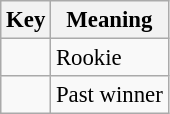<table class="wikitable" style="font-size: 95%;">
<tr>
<th>Key</th>
<th>Meaning</th>
</tr>
<tr>
<td align="center"><strong></strong></td>
<td>Rookie</td>
</tr>
<tr>
<td align="center"><strong></strong></td>
<td>Past winner</td>
</tr>
</table>
